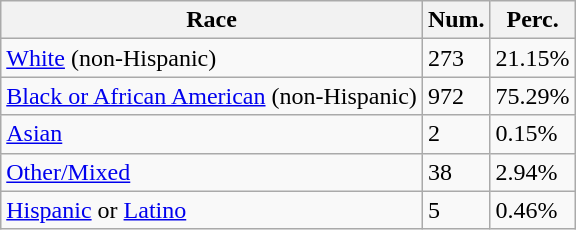<table class="wikitable">
<tr>
<th>Race</th>
<th>Num.</th>
<th>Perc.</th>
</tr>
<tr>
<td><a href='#'>White</a> (non-Hispanic)</td>
<td>273</td>
<td>21.15%</td>
</tr>
<tr>
<td><a href='#'>Black or African American</a> (non-Hispanic)</td>
<td>972</td>
<td>75.29%</td>
</tr>
<tr>
<td><a href='#'>Asian</a></td>
<td>2</td>
<td>0.15%</td>
</tr>
<tr>
<td><a href='#'>Other/Mixed</a></td>
<td>38</td>
<td>2.94%</td>
</tr>
<tr>
<td><a href='#'>Hispanic</a> or <a href='#'>Latino</a></td>
<td>5</td>
<td>0.46%</td>
</tr>
</table>
